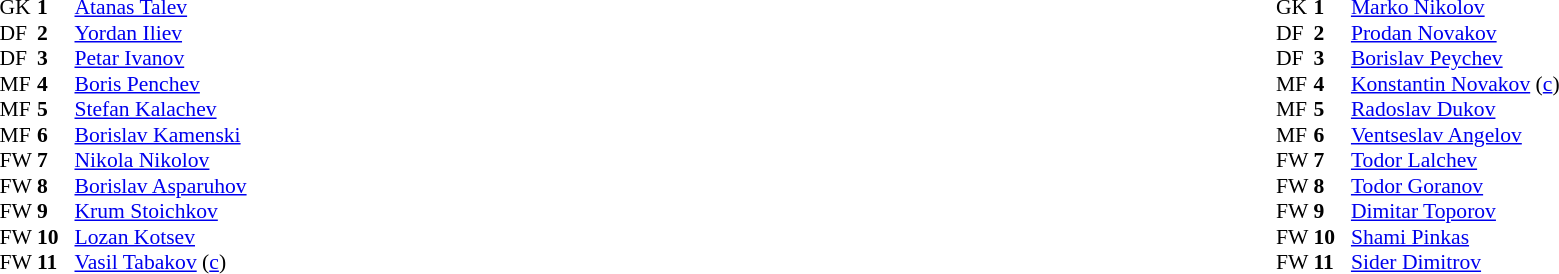<table style="width:100%">
<tr>
<td style="vertical-align:top;width:50%"><br><table style="font-size:90%" cellspacing="0" cellpadding="0">
<tr>
<th width="25"></th>
<th width="25"></th>
</tr>
<tr>
<td>GK</td>
<td><strong>1</strong></td>
<td> <a href='#'>Atanas Talev</a></td>
</tr>
<tr>
<td>DF</td>
<td><strong>2</strong></td>
<td> <a href='#'>Yordan Iliev</a></td>
</tr>
<tr>
<td>DF</td>
<td><strong>3</strong></td>
<td> <a href='#'>Petar Ivanov</a></td>
</tr>
<tr>
<td>MF</td>
<td><strong>4</strong></td>
<td> <a href='#'>Boris Penchev</a></td>
</tr>
<tr>
<td>MF</td>
<td><strong>5</strong></td>
<td> <a href='#'>Stefan Kalachev</a></td>
</tr>
<tr>
<td>MF</td>
<td><strong>6</strong></td>
<td> <a href='#'>Borislav Kamenski</a></td>
</tr>
<tr>
<td>FW</td>
<td><strong>7</strong></td>
<td> <a href='#'>Nikola Nikolov</a></td>
</tr>
<tr>
<td>FW</td>
<td><strong>8</strong></td>
<td> <a href='#'>Borislav Asparuhov</a></td>
</tr>
<tr>
<td>FW</td>
<td><strong>9</strong></td>
<td> <a href='#'>Krum Stoichkov</a></td>
</tr>
<tr>
<td>FW</td>
<td><strong>10</strong></td>
<td> <a href='#'>Lozan Kotsev</a></td>
</tr>
<tr>
<td>FW</td>
<td><strong>11</strong></td>
<td> <a href='#'>Vasil Tabakov</a> (<a href='#'>c</a>)</td>
</tr>
</table>
</td>
<td valign="top"></td>
<td valign="top" width="50%"><br><table cellspacing="0" cellpadding="0" style="font-size:90%;margin:auto">
<tr>
<th width="25"></th>
<th width="25"></th>
</tr>
<tr>
<td>GK</td>
<td><strong>1</strong></td>
<td> <a href='#'>Marko Nikolov</a></td>
</tr>
<tr>
<td>DF</td>
<td><strong>2</strong></td>
<td> <a href='#'>Prodan Novakov</a></td>
</tr>
<tr>
<td>DF</td>
<td><strong>3</strong></td>
<td> <a href='#'>Borislav Peychev</a></td>
</tr>
<tr>
<td>MF</td>
<td><strong>4</strong></td>
<td> <a href='#'>Konstantin Novakov</a> (<a href='#'>c</a>)</td>
</tr>
<tr>
<td>MF</td>
<td><strong>5</strong></td>
<td> <a href='#'>Radoslav Dukov</a></td>
</tr>
<tr>
<td>MF</td>
<td><strong>6</strong></td>
<td> <a href='#'>Ventseslav Angelov</a></td>
</tr>
<tr>
<td>FW</td>
<td><strong>7</strong></td>
<td> <a href='#'>Todor Lalchev</a></td>
</tr>
<tr>
<td>FW</td>
<td><strong>8</strong></td>
<td> <a href='#'>Todor Goranov</a></td>
</tr>
<tr>
<td>FW</td>
<td><strong>9</strong></td>
<td> <a href='#'>Dimitar Toporov</a></td>
</tr>
<tr>
<td>FW</td>
<td><strong>10</strong></td>
<td> <a href='#'>Shami Pinkas</a></td>
</tr>
<tr>
<td>FW</td>
<td><strong>11</strong></td>
<td> <a href='#'>Sider Dimitrov</a></td>
</tr>
</table>
</td>
</tr>
</table>
